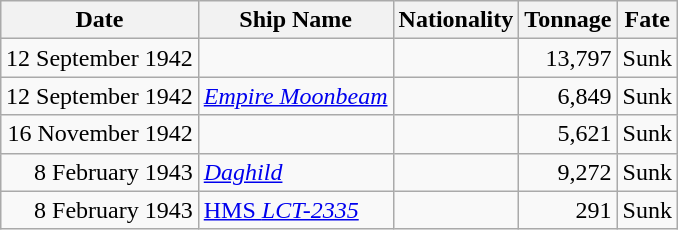<table class="wikitable sortable" style="margin: 1em auto 1em auto;"|->
<tr>
<th>Date</th>
<th>Ship Name</th>
<th>Nationality</th>
<th>Tonnage</th>
<th>Fate</th>
</tr>
<tr>
<td align="right">12 September 1942</td>
<td align="left"></td>
<td align="left"></td>
<td align="right">13,797</td>
<td align="left">Sunk</td>
</tr>
<tr>
<td align="right">12 September 1942</td>
<td align="left"><a href='#'><em>Empire Moonbeam</em></a></td>
<td align="left"></td>
<td align="right">6,849</td>
<td align="left">Sunk</td>
</tr>
<tr>
<td align="right">16 November 1942</td>
<td align="left"></td>
<td align="left"></td>
<td align="right">5,621</td>
<td align="left">Sunk</td>
</tr>
<tr>
<td align="right">8 February 1943</td>
<td align="left"><a href='#'><em>Daghild</em></a></td>
<td align="left"></td>
<td align="right">9,272</td>
<td align="left">Sunk</td>
</tr>
<tr>
<td align="right">8 February 1943</td>
<td align="left"><a href='#'>HMS <em>LCT-2335</em></a></td>
<td align="left"></td>
<td align="right">291</td>
<td align="left">Sunk</td>
</tr>
</table>
